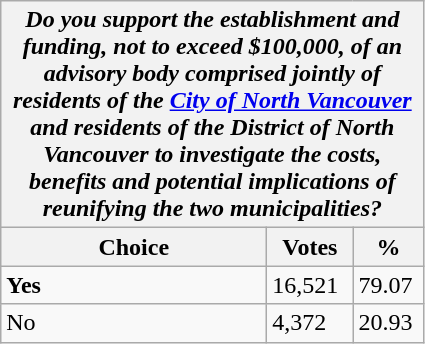<table class="wikitable">
<tr>
<th colspan="3"><em>Do you support the establishment and funding, not to exceed $100,000, of an advisory body comprised jointly of residents of the <a href='#'>City of North Vancouver</a> and residents of the District of North Vancouver to investigate the costs, benefits and potential implications of reunifying the two municipalities?</em></th>
</tr>
<tr>
<th style="width: 170px">Choice</th>
<th style="width: 50px">Votes</th>
<th style="width: 40px">%</th>
</tr>
<tr>
<td><strong>Yes</strong></td>
<td>16,521</td>
<td>79.07</td>
</tr>
<tr>
<td>No</td>
<td>4,372</td>
<td>20.93</td>
</tr>
</table>
